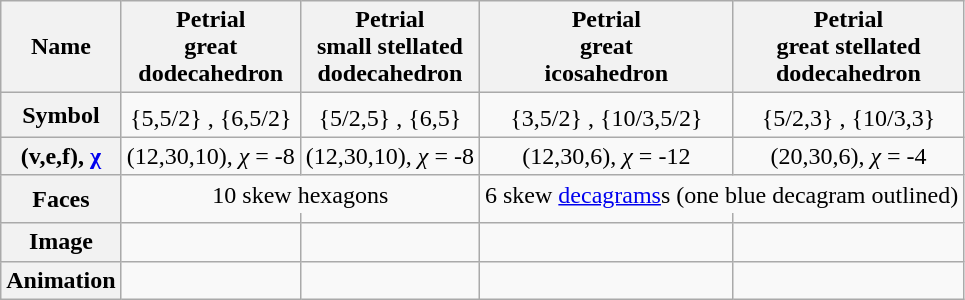<table class=wikitable>
<tr>
<th>Name</th>
<th>Petrial<br>great<br>dodecahedron</th>
<th>Petrial<br>small stellated<br>dodecahedron</th>
<th>Petrial<br>great<br>icosahedron</th>
<th>Petrial<br>great stellated<br>dodecahedron</th>
</tr>
<tr align=center>
<th>Symbol</th>
<td>{5,5/2}<sup></sup>  , {6,5/2}</td>
<td>{5/2,5}<sup></sup>  , {6,5}</td>
<td>{3,5/2}<sup></sup>  , {10/3,5/2}</td>
<td>{5/2,3}<sup></sup>  , {10/3,3}</td>
</tr>
<tr align=center>
<th>(v,e,f), <a href='#'>χ</a></th>
<td>(12,30,10), <em>χ</em> = -8</td>
<td>(12,30,10), <em>χ</em> = -8</td>
<td>(12,30,6), <em>χ</em> = -12</td>
<td>(20,30,6), <em>χ</em> = -4</td>
</tr>
<tr align=center>
<th rowspan=2>Faces</th>
<td colspan=2 style="border-bottom-style:none;">10 skew hexagons</td>
<td colspan=2 style="border-bottom-style:none;">6 skew <a href='#'>decagrams</a>s (one blue decagram outlined)</td>
</tr>
<tr align=center>
<td style="border-top-style:none;"></td>
<td style="border-top-style:none;"></td>
<td style="border-top-style:none;"></td>
<td style="border-top-style:none;"></td>
</tr>
<tr align=center>
<th>Image</th>
<td></td>
<td></td>
<td></td>
<td></td>
</tr>
<tr align=center>
<th>Animation</th>
<td></td>
<td></td>
<td></td>
<td></td>
</tr>
</table>
